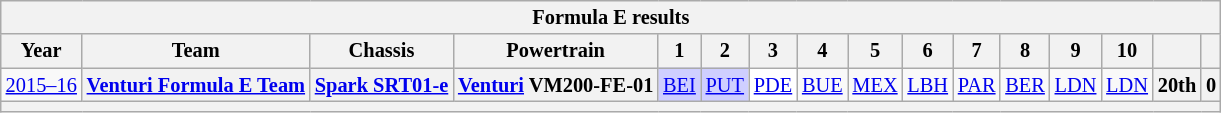<table class="wikitable" style="text-align:center; font-size:85%;">
<tr>
<th colspan=17>Formula E results</th>
</tr>
<tr>
<th scope="col">Year</th>
<th scope="col">Team</th>
<th scope="col">Chassis</th>
<th scope="col">Powertrain</th>
<th scope="col">1</th>
<th scope="col">2</th>
<th scope="col">3</th>
<th scope="col">4</th>
<th scope="col">5</th>
<th scope="col">6</th>
<th scope="col">7</th>
<th scope="col">8</th>
<th scope="col">9</th>
<th scope="col">10</th>
<th scope="col"></th>
<th scope="col"></th>
</tr>
<tr>
<td nowrap><a href='#'>2015–16</a></td>
<th nowrap><a href='#'>Venturi Formula E Team</a></th>
<th nowrap><a href='#'>Spark SRT01-e</a></th>
<th nowrap><a href='#'>Venturi</a> VM200-FE-01</th>
<td style="background:#CFCFFF;"><a href='#'>BEI</a><br></td>
<td style="background:#CFCFFF;"><a href='#'>PUT</a><br></td>
<td style="background:#FFFFFF;"><a href='#'>PDE</a><br></td>
<td><a href='#'>BUE</a></td>
<td><a href='#'>MEX</a></td>
<td><a href='#'>LBH</a></td>
<td><a href='#'>PAR</a></td>
<td><a href='#'>BER</a></td>
<td><a href='#'>LDN</a></td>
<td><a href='#'>LDN</a></td>
<th>20th</th>
<th>0</th>
</tr>
<tr>
<th colspan="16"></th>
</tr>
</table>
